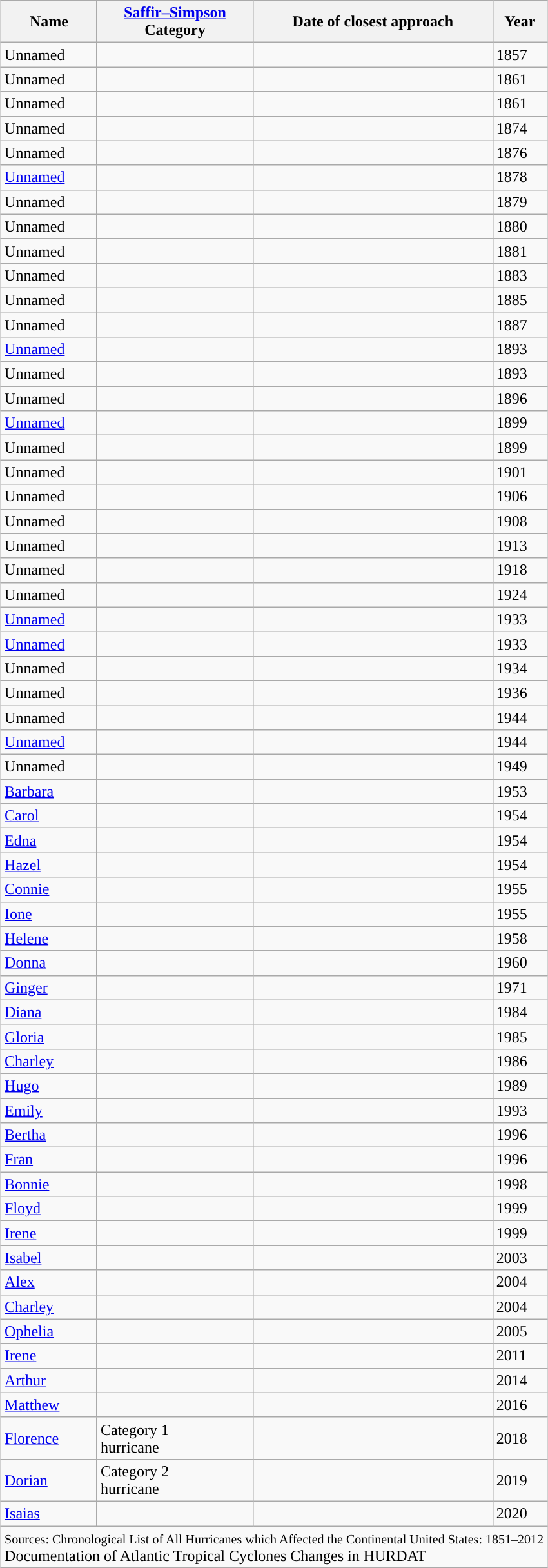<table class = "wikitable" style="margin:1em auto;">
<tr>
<th>Name</th>
<th><a href='#'>Saffir–Simpson</a><br>Category</th>
<th>Date of closest approach</th>
<th>Year</th>
</tr>
<tr>
<td>Unnamed</td>
<td></td>
<td></td>
<td>1857</td>
</tr>
<tr>
<td>Unnamed</td>
<td></td>
<td></td>
<td>1861</td>
</tr>
<tr>
<td>Unnamed</td>
<td></td>
<td></td>
<td>1861</td>
</tr>
<tr>
<td>Unnamed</td>
<td></td>
<td></td>
<td>1874</td>
</tr>
<tr>
<td>Unnamed</td>
<td></td>
<td></td>
<td>1876</td>
</tr>
<tr>
<td><a href='#'>Unnamed</a></td>
<td></td>
<td></td>
<td>1878</td>
</tr>
<tr>
<td>Unnamed</td>
<td></td>
<td></td>
<td>1879</td>
</tr>
<tr>
<td>Unnamed</td>
<td></td>
<td></td>
<td>1880</td>
</tr>
<tr>
<td>Unnamed</td>
<td></td>
<td></td>
<td>1881</td>
</tr>
<tr>
<td>Unnamed</td>
<td></td>
<td></td>
<td>1883</td>
</tr>
<tr>
<td>Unnamed</td>
<td></td>
<td></td>
<td>1885</td>
</tr>
<tr>
<td>Unnamed</td>
<td></td>
<td></td>
<td>1887</td>
</tr>
<tr>
<td><a href='#'>Unnamed</a></td>
<td></td>
<td></td>
<td>1893</td>
</tr>
<tr>
<td>Unnamed</td>
<td></td>
<td></td>
<td>1893</td>
</tr>
<tr>
<td>Unnamed</td>
<td></td>
<td></td>
<td>1896</td>
</tr>
<tr>
<td><a href='#'>Unnamed</a></td>
<td></td>
<td></td>
<td>1899</td>
</tr>
<tr>
<td>Unnamed</td>
<td></td>
<td></td>
<td>1899</td>
</tr>
<tr>
<td>Unnamed</td>
<td></td>
<td></td>
<td>1901</td>
</tr>
<tr>
<td>Unnamed</td>
<td></td>
<td></td>
<td>1906</td>
</tr>
<tr>
<td>Unnamed</td>
<td></td>
<td></td>
<td>1908</td>
</tr>
<tr>
<td>Unnamed</td>
<td></td>
<td></td>
<td>1913</td>
</tr>
<tr>
<td>Unnamed</td>
<td></td>
<td></td>
<td>1918</td>
</tr>
<tr>
<td>Unnamed</td>
<td></td>
<td></td>
<td>1924</td>
</tr>
<tr>
<td><a href='#'>Unnamed</a></td>
<td></td>
<td></td>
<td>1933</td>
</tr>
<tr>
<td><a href='#'>Unnamed</a></td>
<td></td>
<td></td>
<td>1933</td>
</tr>
<tr>
<td>Unnamed</td>
<td></td>
<td></td>
<td>1934</td>
</tr>
<tr>
<td>Unnamed</td>
<td></td>
<td></td>
<td>1936</td>
</tr>
<tr>
<td>Unnamed</td>
<td></td>
<td></td>
<td>1944</td>
</tr>
<tr>
<td><a href='#'>Unnamed</a></td>
<td></td>
<td></td>
<td>1944</td>
</tr>
<tr>
<td>Unnamed</td>
<td></td>
<td></td>
<td>1949</td>
</tr>
<tr>
<td><a href='#'>Barbara</a></td>
<td></td>
<td></td>
<td>1953</td>
</tr>
<tr>
<td><a href='#'>Carol</a></td>
<td></td>
<td></td>
<td>1954</td>
</tr>
<tr>
<td><a href='#'>Edna</a></td>
<td></td>
<td></td>
<td>1954</td>
</tr>
<tr>
<td><a href='#'>Hazel</a></td>
<td></td>
<td></td>
<td>1954</td>
</tr>
<tr>
<td><a href='#'>Connie</a></td>
<td></td>
<td></td>
<td>1955</td>
</tr>
<tr>
<td><a href='#'>Ione</a></td>
<td></td>
<td></td>
<td>1955</td>
</tr>
<tr>
<td><a href='#'>Helene</a></td>
<td></td>
<td></td>
<td>1958</td>
</tr>
<tr>
<td><a href='#'>Donna</a></td>
<td></td>
<td></td>
<td>1960</td>
</tr>
<tr>
<td><a href='#'>Ginger</a></td>
<td></td>
<td></td>
<td>1971</td>
</tr>
<tr>
<td><a href='#'>Diana</a></td>
<td></td>
<td></td>
<td>1984</td>
</tr>
<tr>
<td><a href='#'>Gloria</a></td>
<td></td>
<td></td>
<td>1985</td>
</tr>
<tr>
<td><a href='#'>Charley</a></td>
<td></td>
<td></td>
<td>1986</td>
</tr>
<tr>
<td><a href='#'>Hugo</a></td>
<td></td>
<td></td>
<td>1989</td>
</tr>
<tr>
<td><a href='#'>Emily</a></td>
<td></td>
<td></td>
<td>1993</td>
</tr>
<tr>
<td><a href='#'>Bertha</a></td>
<td></td>
<td></td>
<td>1996</td>
</tr>
<tr>
<td><a href='#'>Fran</a></td>
<td></td>
<td></td>
<td>1996</td>
</tr>
<tr>
<td><a href='#'>Bonnie</a></td>
<td></td>
<td></td>
<td>1998</td>
</tr>
<tr>
<td><a href='#'>Floyd</a></td>
<td></td>
<td></td>
<td>1999</td>
</tr>
<tr>
<td><a href='#'>Irene</a></td>
<td></td>
<td></td>
<td>1999</td>
</tr>
<tr>
<td><a href='#'>Isabel</a></td>
<td></td>
<td></td>
<td>2003</td>
</tr>
<tr>
<td><a href='#'>Alex</a></td>
<td></td>
<td></td>
<td>2004</td>
</tr>
<tr>
<td><a href='#'>Charley</a></td>
<td></td>
<td></td>
<td>2004</td>
</tr>
<tr>
<td><a href='#'>Ophelia</a></td>
<td></td>
<td></td>
<td>2005</td>
</tr>
<tr>
<td><a href='#'>Irene</a></td>
<td></td>
<td></td>
<td>2011</td>
</tr>
<tr>
<td><a href='#'>Arthur</a></td>
<td></td>
<td></td>
<td>2014</td>
</tr>
<tr>
<td><a href='#'>Matthew</a></td>
<td></td>
<td></td>
<td>2016</td>
</tr>
<tr>
<td><a href='#'>Florence</a></td>
<td><div>Category 1<br>hurricane</div></td>
<td></td>
<td>2018</td>
</tr>
<tr>
<td><a href='#'>Dorian</a></td>
<td><div>Category 2<br>hurricane</div></td>
<td></td>
<td>2019</td>
</tr>
<tr>
<td><a href='#'>Isaias</a></td>
<td></td>
<td></td>
<td>2020</td>
</tr>
<tr>
<td colspan="9"><small>Sources: Chronological List of All Hurricanes which Affected the Continental United States: 1851–2012</small><br> Documentation of Atlantic Tropical Cyclones Changes in HURDAT</td>
</tr>
</table>
